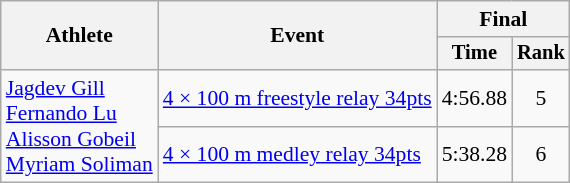<table class=wikitable style=font-size:90%;text-align:center>
<tr>
<th rowspan=2>Athlete</th>
<th rowspan=2>Event</th>
<th colspan=2>Final</th>
</tr>
<tr style=font-size:95%>
<th>Time</th>
<th>Rank</th>
</tr>
<tr align=center>
<td align=left rowspan=2><a href='#'>Jagdev Gill</a><br><a href='#'>Fernando Lu</a><br><a href='#'>Alisson Gobeil</a><br><a href='#'>Myriam Soliman</a></td>
<td align=left><a href='#'>4 × 100 m freestyle relay 34pts</a></td>
<td>4:56.88</td>
<td>5</td>
</tr>
<tr align=center>
<td align=left><a href='#'>4 × 100 m medley relay 34pts</a></td>
<td>5:38.28</td>
<td>6</td>
</tr>
</table>
